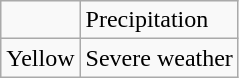<table class="wikitable">
<tr>
<td>  <flashing></td>
<td>Precipitation</td>
</tr>
<tr>
<td> Yellow</td>
<td>Severe weather</td>
</tr>
</table>
